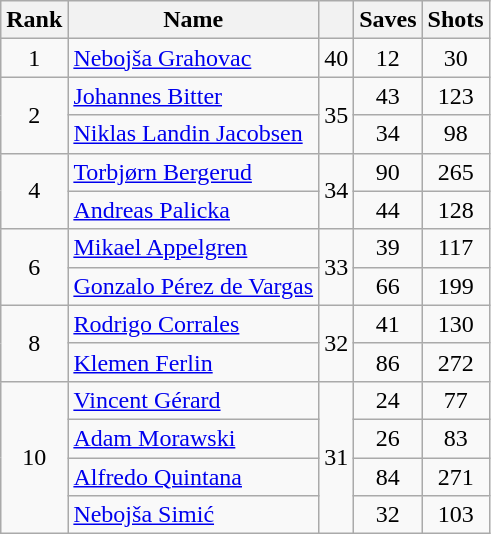<table class="wikitable sortable" style="text-align: center;">
<tr>
<th>Rank</th>
<th>Name</th>
<th></th>
<th>Saves</th>
<th>Shots</th>
</tr>
<tr>
<td>1</td>
<td style="text-align: left;"> <a href='#'>Nebojša Grahovac</a></td>
<td>40</td>
<td>12</td>
<td>30</td>
</tr>
<tr>
<td rowspan="2">2</td>
<td style="text-align: left;"> <a href='#'>Johannes Bitter</a></td>
<td rowspan="2">35</td>
<td>43</td>
<td>123</td>
</tr>
<tr>
<td style="text-align: left;"> <a href='#'>Niklas Landin Jacobsen</a></td>
<td>34</td>
<td>98</td>
</tr>
<tr>
<td rowspan="2">4</td>
<td style="text-align: left;"> <a href='#'>Torbjørn Bergerud</a></td>
<td rowspan="2">34</td>
<td>90</td>
<td>265</td>
</tr>
<tr>
<td style="text-align: left;"> <a href='#'>Andreas Palicka</a></td>
<td>44</td>
<td>128</td>
</tr>
<tr>
<td rowspan="2">6</td>
<td style="text-align: left;"> <a href='#'>Mikael Appelgren</a></td>
<td rowspan="2">33</td>
<td>39</td>
<td>117</td>
</tr>
<tr>
<td style="text-align: left;"> <a href='#'>Gonzalo Pérez de Vargas</a></td>
<td>66</td>
<td>199</td>
</tr>
<tr>
<td rowspan="2">8</td>
<td style="text-align: left;"> <a href='#'>Rodrigo Corrales</a></td>
<td rowspan="2">32</td>
<td>41</td>
<td>130</td>
</tr>
<tr>
<td style="text-align: left;"> <a href='#'>Klemen Ferlin</a></td>
<td>86</td>
<td>272</td>
</tr>
<tr>
<td rowspan="4">10</td>
<td style="text-align: left;"> <a href='#'>Vincent Gérard</a></td>
<td rowspan="4">31</td>
<td>24</td>
<td>77</td>
</tr>
<tr>
<td style="text-align: left;"> <a href='#'>Adam Morawski</a></td>
<td>26</td>
<td>83</td>
</tr>
<tr>
<td style="text-align: left;"> <a href='#'>Alfredo Quintana</a></td>
<td>84</td>
<td>271</td>
</tr>
<tr>
<td style="text-align: left;"> <a href='#'>Nebojša Simić</a></td>
<td>32</td>
<td>103</td>
</tr>
</table>
